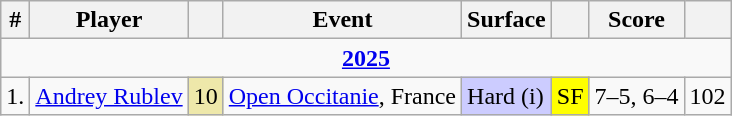<table class="wikitable sortable">
<tr>
<th class="unsortable">#</th>
<th>Player</th>
<th></th>
<th>Event</th>
<th>Surface</th>
<th class="unsortable"></th>
<th class="unsortable">Score</th>
<th class="unsortable"></th>
</tr>
<tr>
<td colspan=8 style=text-align:center><strong><a href='#'>2025</a></strong></td>
</tr>
<tr>
<td>1.</td>
<td> <a href='#'>Andrey Rublev</a></td>
<td align=center bgcolor=eee8aa>10</td>
<td><a href='#'>Open Occitanie</a>, France</td>
<td bgcolor=ccccff>Hard (i)</td>
<td bgcolor=yellow>SF</td>
<td>7–5, 6–4</td>
<td align=center>102</td>
</tr>
</table>
